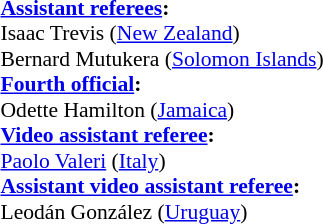<table width=50% style="font-size:90%">
<tr>
<td><br><strong><a href='#'>Assistant referees</a>:</strong>
<br>Isaac Trevis (<a href='#'>New Zealand</a>)
<br>Bernard Mutukera (<a href='#'>Solomon Islands</a>)
<br><strong><a href='#'>Fourth official</a>:</strong>
<br>Odette Hamilton (<a href='#'>Jamaica</a>)
<br><strong><a href='#'>Video assistant referee</a>:</strong>
<br><a href='#'>Paolo Valeri</a> (<a href='#'>Italy</a>)
<br><strong><a href='#'>Assistant video assistant referee</a>:</strong>
<br>Leodán González (<a href='#'>Uruguay</a>)</td>
</tr>
</table>
